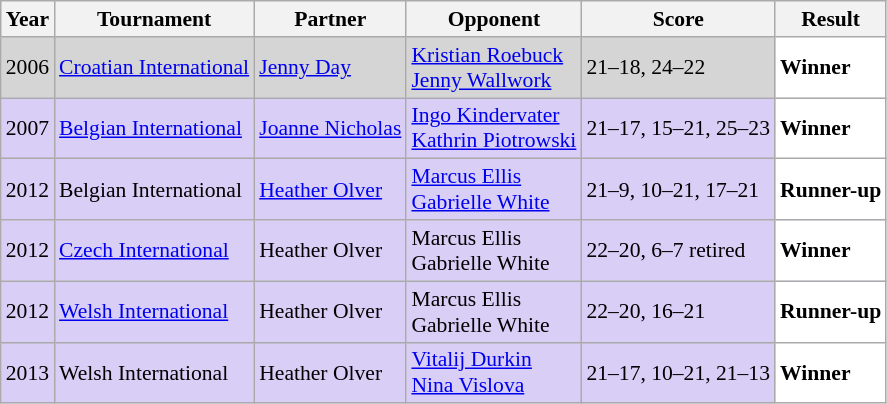<table class="sortable wikitable" style="font-size: 90%;">
<tr>
<th>Year</th>
<th>Tournament</th>
<th>Partner</th>
<th>Opponent</th>
<th>Score</th>
<th>Result</th>
</tr>
<tr style="background:#D5D5D5">
<td align="center">2006</td>
<td align="left"><a href='#'>Croatian International</a></td>
<td align="left"> <a href='#'>Jenny Day</a></td>
<td align="left"> <a href='#'>Kristian Roebuck</a> <br>  <a href='#'>Jenny Wallwork</a></td>
<td align="left">21–18, 24–22</td>
<td style="text-align:left; background:white"> <strong>Winner</strong></td>
</tr>
<tr style="background:#D8CEF6">
<td align="center">2007</td>
<td align="left"><a href='#'>Belgian International</a></td>
<td align="left"> <a href='#'>Joanne Nicholas</a></td>
<td align="left"> <a href='#'>Ingo Kindervater</a> <br>  <a href='#'>Kathrin Piotrowski</a></td>
<td align="left">21–17, 15–21, 25–23</td>
<td style="text-align:left; background:white"> <strong>Winner</strong></td>
</tr>
<tr style="background:#D8CEF6">
<td align="center">2012</td>
<td align="left">Belgian International</td>
<td align="left"> <a href='#'>Heather Olver</a></td>
<td align="left"> <a href='#'>Marcus Ellis</a> <br>  <a href='#'>Gabrielle White</a></td>
<td align="left">21–9, 10–21, 17–21</td>
<td style="text-align:left; background:white"> <strong>Runner-up</strong></td>
</tr>
<tr style="background:#D8CEF6">
<td align="center">2012</td>
<td align="left"><a href='#'>Czech International</a></td>
<td align="left"> Heather Olver</td>
<td align="left"> Marcus Ellis <br>  Gabrielle White</td>
<td align="left">22–20, 6–7 retired</td>
<td style="text-align:left; background:white"> <strong>Winner</strong></td>
</tr>
<tr style="background:#D8CEF6">
<td align="center">2012</td>
<td align="left"><a href='#'>Welsh International</a></td>
<td align="left"> Heather Olver</td>
<td align="left"> Marcus Ellis <br>  Gabrielle White</td>
<td align="left">22–20, 16–21</td>
<td style="text-align:left; background:white"> <strong>Runner-up</strong></td>
</tr>
<tr style="background:#D8CEF6">
<td align="center">2013</td>
<td align="left">Welsh International</td>
<td align="left"> Heather Olver</td>
<td align="left"> <a href='#'>Vitalij Durkin</a> <br>  <a href='#'>Nina Vislova</a></td>
<td align="left">21–17, 10–21, 21–13</td>
<td style="text-align:left; background:white"> <strong>Winner</strong></td>
</tr>
</table>
